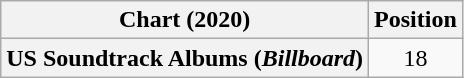<table class="wikitable plainrowheaders" style="text-align:center">
<tr>
<th scope="col">Chart (2020)</th>
<th scope="col">Position</th>
</tr>
<tr>
<th scope="row">US Soundtrack Albums (<em>Billboard</em>)</th>
<td>18</td>
</tr>
</table>
